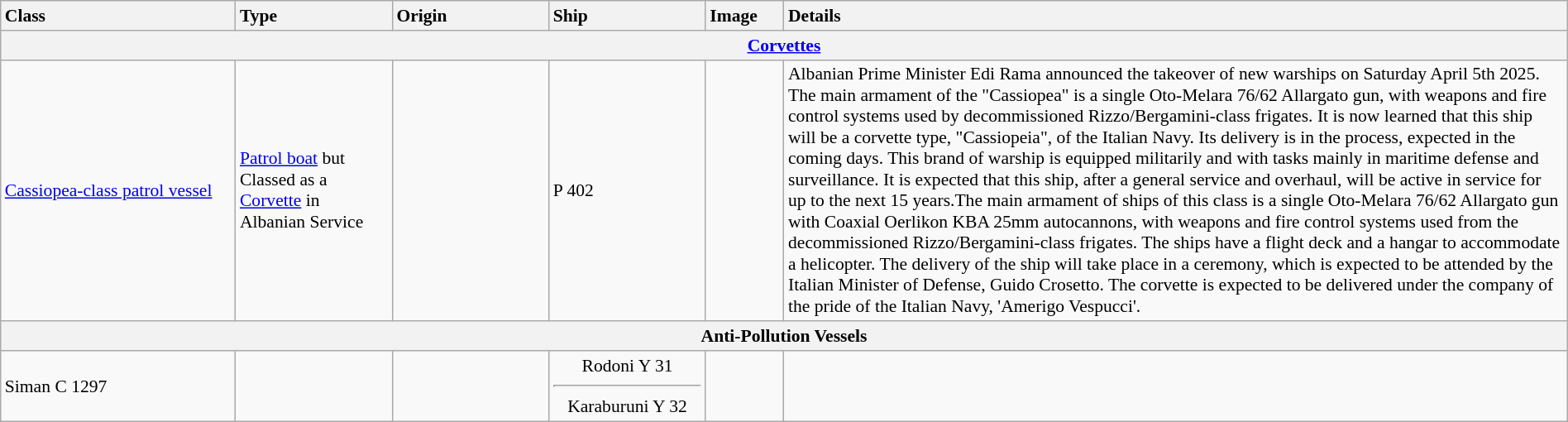<table class="wikitable" style="margin:auto; font-size:90%; width:100%;">
<tr>
<th style="text-align:left; width:15%;">Class</th>
<th style="text-align:left; width:10%;">Type</th>
<th style="text-align:left; width:10%;">Origin</th>
<th style="text-align:left; width:10%;">Ship</th>
<th style="text-align:left; width:5%;">Image</th>
<th style="text-align:left; width:50%;">Details</th>
</tr>
<tr>
<th style="align: center;" colspan="6"><a href='#'>Corvettes</a></th>
</tr>
<tr>
<td><a href='#'>Cassiopea-class patrol vessel</a></td>
<td><a href='#'>Patrol boat</a> but Classed as a <a href='#'>Corvette</a> in Albanian Service</td>
<td></td>
<td>P 402</td>
<td></td>
<td>Albanian Prime Minister Edi Rama announced the takeover of new warships on Saturday April 5th 2025. The main armament of the "Cassiopea" is a single Oto-Melara 76/62 Allargato gun, with weapons and fire control systems used by decommissioned Rizzo/Bergamini-class frigates. It is now learned that this ship will be a corvette type, "Cassiopeia", of the Italian Navy. Its delivery is in the process, expected in the coming days. This brand of warship is equipped militarily and with tasks mainly in maritime defense and surveillance. It is expected that this ship, after a general service and overhaul, will be active in service for up to the next 15 years.The main armament of ships of this class is a single Oto-Melara 76/62 Allargato gun with Coaxial Oerlikon KBA 25mm autocannons, with weapons and fire control systems used from the decommissioned Rizzo/Bergamini-class frigates. The ships have a flight deck and a hangar to accommodate a helicopter. The delivery of the ship will take place in a ceremony, which is expected to be attended by the Italian Minister of Defense, Guido Crosetto. The corvette is expected to be delivered under the company of the pride of the Italian Navy, 'Amerigo Vespucci'. </td>
</tr>
<tr>
<th colspan="6">Anti-Pollution Vessels</th>
</tr>
<tr>
<td>Siman C 1297</td>
<td align=right></td>
<td></td>
<td align=center>Rodoni Y 31 <hr> Karaburuni Y 32</td>
<td></td>
<td></td>
</tr>
</table>
